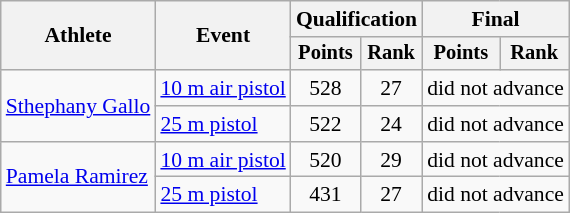<table class="wikitable" style="font-size:90%">
<tr>
<th rowspan=2>Athlete</th>
<th rowspan=2>Event</th>
<th colspan=2>Qualification</th>
<th colspan=2>Final</th>
</tr>
<tr style="font-size:95%">
<th>Points</th>
<th>Rank</th>
<th>Points</th>
<th>Rank</th>
</tr>
<tr align=center>
<td align=left rowspan=2><a href='#'>Sthephany Gallo</a></td>
<td align=left><a href='#'>10 m air pistol</a></td>
<td>528</td>
<td>27</td>
<td colspan=2>did not advance</td>
</tr>
<tr align=center>
<td align=left><a href='#'>25 m pistol</a></td>
<td>522</td>
<td>24</td>
<td colspan=2>did not advance</td>
</tr>
<tr align=center>
<td align=left rowspan=2><a href='#'>Pamela Ramirez</a></td>
<td align=left><a href='#'>10 m air pistol</a></td>
<td>520</td>
<td>29</td>
<td colspan=2>did not advance</td>
</tr>
<tr align=center>
<td align=left><a href='#'>25 m pistol</a></td>
<td>431</td>
<td>27</td>
<td colspan=2>did not advance</td>
</tr>
</table>
